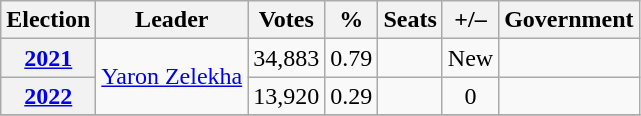<table class=wikitable style=text-align:center>
<tr>
<th>Election</th>
<th>Leader</th>
<th>Votes</th>
<th>%</th>
<th>Seats</th>
<th>+/–</th>
<th>Government</th>
</tr>
<tr>
<th><a href='#'>2021</a></th>
<td rowspan=2><a href='#'>Yaron Zelekha</a></td>
<td>34,883</td>
<td>0.79</td>
<td></td>
<td>New</td>
<td></td>
</tr>
<tr>
<th><a href='#'>2022</a></th>
<td>13,920</td>
<td>0.29</td>
<td></td>
<td> 0</td>
<td></td>
</tr>
<tr>
</tr>
</table>
